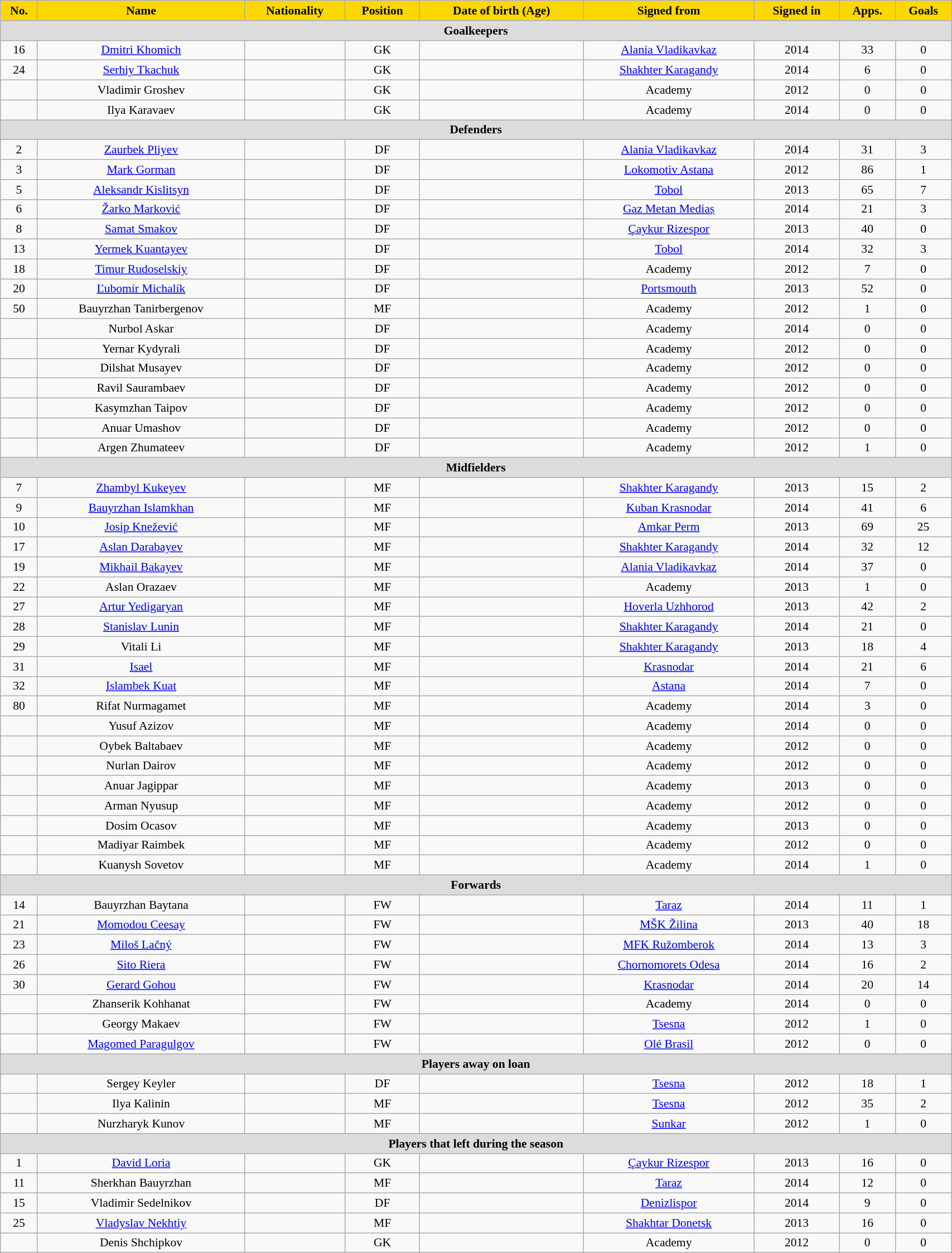<table class="wikitable"  style="text-align:center; font-size:90%; width:90%;">
<tr>
<th style="background:#FFD700; color:#000000; text-align:center;">No.</th>
<th style="background:#FFD700; color:#000000; text-align:center;">Name</th>
<th style="background:#FFD700; color:#000000; text-align:center;">Nationality</th>
<th style="background:#FFD700; color:#000000; text-align:center;">Position</th>
<th style="background:#FFD700; color:#000000; text-align:center;">Date of birth (Age)</th>
<th style="background:#FFD700; color:#000000; text-align:center;">Signed from</th>
<th style="background:#FFD700; color:#000000; text-align:center;">Signed in</th>
<th style="background:#FFD700; color:#000000; text-align:center;">Apps.</th>
<th style="background:#FFD700; color:#000000; text-align:center;">Goals</th>
</tr>
<tr>
<th colspan="11"  style="background:#dcdcdc; text-align:center;">Goalkeepers</th>
</tr>
<tr>
<td>16</td>
<td><a href='#'>Dmitri Khomich</a></td>
<td></td>
<td>GK</td>
<td></td>
<td><a href='#'>Alania Vladikavkaz</a></td>
<td>2014</td>
<td>33</td>
<td>0</td>
</tr>
<tr>
<td>24</td>
<td><a href='#'>Serhiy Tkachuk</a></td>
<td></td>
<td>GK</td>
<td></td>
<td><a href='#'>Shakhter Karagandy</a></td>
<td>2014</td>
<td>6</td>
<td>0</td>
</tr>
<tr>
<td></td>
<td>Vladimir Groshev</td>
<td></td>
<td>GK</td>
<td></td>
<td>Academy</td>
<td>2012</td>
<td>0</td>
<td>0</td>
</tr>
<tr>
<td></td>
<td>Ilya Karavaev</td>
<td></td>
<td>GK</td>
<td></td>
<td>Academy</td>
<td>2014</td>
<td>0</td>
<td>0</td>
</tr>
<tr>
<th colspan="11"  style="background:#dcdcdc; text-align:center;">Defenders</th>
</tr>
<tr>
<td>2</td>
<td><a href='#'>Zaurbek Pliyev</a></td>
<td></td>
<td>DF</td>
<td></td>
<td><a href='#'>Alania Vladikavkaz</a></td>
<td>2014</td>
<td>31</td>
<td>3</td>
</tr>
<tr>
<td>3</td>
<td><a href='#'>Mark Gorman</a></td>
<td></td>
<td>DF</td>
<td></td>
<td><a href='#'>Lokomotiv Astana</a></td>
<td>2012</td>
<td>86</td>
<td>1</td>
</tr>
<tr>
<td>5</td>
<td><a href='#'>Aleksandr Kislitsyn</a></td>
<td></td>
<td>DF</td>
<td></td>
<td><a href='#'>Tobol</a></td>
<td>2013</td>
<td>65</td>
<td>7</td>
</tr>
<tr>
<td>6</td>
<td><a href='#'>Žarko Marković</a></td>
<td></td>
<td>DF</td>
<td></td>
<td><a href='#'>Gaz Metan Mediaș</a></td>
<td>2014</td>
<td>21</td>
<td>3</td>
</tr>
<tr>
<td>8</td>
<td><a href='#'>Samat Smakov</a></td>
<td></td>
<td>DF</td>
<td></td>
<td><a href='#'>Çaykur Rizespor</a></td>
<td>2013</td>
<td>40</td>
<td>0</td>
</tr>
<tr>
<td>13</td>
<td><a href='#'>Yermek Kuantayev</a></td>
<td></td>
<td>DF</td>
<td></td>
<td><a href='#'>Tobol</a></td>
<td>2014</td>
<td>32</td>
<td>3</td>
</tr>
<tr>
<td>18</td>
<td><a href='#'>Timur Rudoselskiy</a></td>
<td></td>
<td>DF</td>
<td></td>
<td>Academy</td>
<td>2012</td>
<td>7</td>
<td>0</td>
</tr>
<tr>
<td>20</td>
<td><a href='#'>Ľubomír Michalík</a></td>
<td></td>
<td>DF</td>
<td></td>
<td><a href='#'>Portsmouth</a></td>
<td>2013</td>
<td>52</td>
<td>0</td>
</tr>
<tr>
<td>50</td>
<td>Bauyrzhan Tanirbergenov</td>
<td></td>
<td>MF</td>
<td></td>
<td>Academy</td>
<td>2012</td>
<td>1</td>
<td>0</td>
</tr>
<tr>
<td></td>
<td>Nurbol Askar</td>
<td></td>
<td>DF</td>
<td></td>
<td>Academy</td>
<td>2014</td>
<td>0</td>
<td>0</td>
</tr>
<tr>
<td></td>
<td>Yernar Kydyrali</td>
<td></td>
<td>DF</td>
<td></td>
<td>Academy</td>
<td>2012</td>
<td>0</td>
<td>0</td>
</tr>
<tr>
<td></td>
<td>Dilshat Musayev</td>
<td></td>
<td>DF</td>
<td></td>
<td>Academy</td>
<td>2012</td>
<td>0</td>
<td>0</td>
</tr>
<tr>
<td></td>
<td>Ravil Saurambaev</td>
<td></td>
<td>DF</td>
<td></td>
<td>Academy</td>
<td>2012</td>
<td>0</td>
<td>0</td>
</tr>
<tr>
<td></td>
<td>Kasymzhan Taipov</td>
<td></td>
<td>DF</td>
<td></td>
<td>Academy</td>
<td>2012</td>
<td>0</td>
<td>0</td>
</tr>
<tr>
<td></td>
<td>Anuar Umashov</td>
<td></td>
<td>DF</td>
<td></td>
<td>Academy</td>
<td>2012</td>
<td>0</td>
<td>0</td>
</tr>
<tr>
<td></td>
<td>Argen Zhumateev</td>
<td></td>
<td>DF</td>
<td></td>
<td>Academy</td>
<td>2012</td>
<td>1</td>
<td>0</td>
</tr>
<tr>
<th colspan="11"  style="background:#dcdcdc; text-align:center;">Midfielders</th>
</tr>
<tr>
<td>7</td>
<td><a href='#'>Zhambyl Kukeyev</a></td>
<td></td>
<td>MF</td>
<td></td>
<td><a href='#'>Shakhter Karagandy</a></td>
<td>2013</td>
<td>15</td>
<td>2</td>
</tr>
<tr>
<td>9</td>
<td><a href='#'>Bauyrzhan Islamkhan</a></td>
<td></td>
<td>MF</td>
<td></td>
<td><a href='#'>Kuban Krasnodar</a></td>
<td>2014</td>
<td>41</td>
<td>6</td>
</tr>
<tr>
<td>10</td>
<td><a href='#'>Josip Knežević</a></td>
<td></td>
<td>MF</td>
<td></td>
<td><a href='#'>Amkar Perm</a></td>
<td>2013</td>
<td>69</td>
<td>25</td>
</tr>
<tr>
<td>17</td>
<td><a href='#'>Aslan Darabayev</a></td>
<td></td>
<td>MF</td>
<td></td>
<td><a href='#'>Shakhter Karagandy</a></td>
<td>2014</td>
<td>32</td>
<td>12</td>
</tr>
<tr>
<td>19</td>
<td><a href='#'>Mikhail Bakayev</a></td>
<td></td>
<td>MF</td>
<td></td>
<td><a href='#'>Alania Vladikavkaz</a></td>
<td>2014</td>
<td>37</td>
<td>0</td>
</tr>
<tr>
<td>22</td>
<td>Aslan Orazaev</td>
<td></td>
<td>MF</td>
<td></td>
<td>Academy</td>
<td>2013</td>
<td>1</td>
<td>0</td>
</tr>
<tr>
<td>27</td>
<td><a href='#'>Artur Yedigaryan</a></td>
<td></td>
<td>MF</td>
<td></td>
<td><a href='#'>Hoverla Uzhhorod</a></td>
<td>2013</td>
<td>42</td>
<td>2</td>
</tr>
<tr>
<td>28</td>
<td><a href='#'>Stanislav Lunin</a></td>
<td></td>
<td>MF</td>
<td></td>
<td><a href='#'>Shakhter Karagandy</a></td>
<td>2014</td>
<td>21</td>
<td>0</td>
</tr>
<tr>
<td>29</td>
<td>Vitali Li</td>
<td></td>
<td>MF</td>
<td></td>
<td><a href='#'>Shakhter Karagandy</a></td>
<td>2013</td>
<td>18</td>
<td>4</td>
</tr>
<tr>
<td>31</td>
<td><a href='#'>Isael</a></td>
<td></td>
<td>MF</td>
<td></td>
<td><a href='#'>Krasnodar</a></td>
<td>2014</td>
<td>21</td>
<td>6</td>
</tr>
<tr>
<td>32</td>
<td><a href='#'>Islambek Kuat</a></td>
<td></td>
<td>MF</td>
<td></td>
<td><a href='#'>Astana</a></td>
<td>2014</td>
<td>7</td>
<td>0</td>
</tr>
<tr>
<td>80</td>
<td>Rifat Nurmagamet</td>
<td></td>
<td>MF</td>
<td></td>
<td>Academy</td>
<td>2014</td>
<td>3</td>
<td>0</td>
</tr>
<tr>
<td></td>
<td>Yusuf Azizov</td>
<td></td>
<td>MF</td>
<td></td>
<td>Academy</td>
<td>2014</td>
<td>0</td>
<td>0</td>
</tr>
<tr>
<td></td>
<td>Oybek Baltabaev</td>
<td></td>
<td>MF</td>
<td></td>
<td>Academy</td>
<td>2012</td>
<td>0</td>
<td>0</td>
</tr>
<tr>
<td></td>
<td>Nurlan Dairov</td>
<td></td>
<td>MF</td>
<td></td>
<td>Academy</td>
<td>2012</td>
<td>0</td>
<td>0</td>
</tr>
<tr>
<td></td>
<td>Anuar Jagippar</td>
<td></td>
<td>MF</td>
<td></td>
<td>Academy</td>
<td>2013</td>
<td>0</td>
<td>0</td>
</tr>
<tr>
<td></td>
<td>Arman Nyusup</td>
<td></td>
<td>MF</td>
<td></td>
<td>Academy</td>
<td>2012</td>
<td>0</td>
<td>0</td>
</tr>
<tr>
<td></td>
<td>Dosim Ocasov</td>
<td></td>
<td>MF</td>
<td></td>
<td>Academy</td>
<td>2013</td>
<td>0</td>
<td>0</td>
</tr>
<tr>
<td></td>
<td>Madiyar Raimbek</td>
<td></td>
<td>MF</td>
<td></td>
<td>Academy</td>
<td>2012</td>
<td>0</td>
<td>0</td>
</tr>
<tr>
<td></td>
<td>Kuanysh Sovetov</td>
<td></td>
<td>MF</td>
<td></td>
<td>Academy</td>
<td>2014</td>
<td>1</td>
<td>0</td>
</tr>
<tr>
<th colspan="11"  style="background:#dcdcdc; text-align:center;">Forwards</th>
</tr>
<tr>
<td>14</td>
<td>Bauyrzhan Baytana</td>
<td></td>
<td>FW</td>
<td></td>
<td><a href='#'>Taraz</a></td>
<td>2014</td>
<td>11</td>
<td>1</td>
</tr>
<tr>
<td>21</td>
<td><a href='#'>Momodou Ceesay</a></td>
<td></td>
<td>FW</td>
<td></td>
<td><a href='#'>MŠK Žilina</a></td>
<td>2013</td>
<td>40</td>
<td>18</td>
</tr>
<tr>
<td>23</td>
<td><a href='#'>Miloš Lačný</a></td>
<td></td>
<td>FW</td>
<td></td>
<td><a href='#'>MFK Ružomberok</a></td>
<td>2014</td>
<td>13</td>
<td>3</td>
</tr>
<tr>
<td>26</td>
<td><a href='#'>Sito Riera</a></td>
<td></td>
<td>FW</td>
<td></td>
<td><a href='#'>Chornomorets Odesa</a></td>
<td>2014</td>
<td>16</td>
<td>2</td>
</tr>
<tr>
<td>30</td>
<td><a href='#'>Gerard Gohou</a></td>
<td></td>
<td>FW</td>
<td></td>
<td><a href='#'>Krasnodar</a></td>
<td>2014</td>
<td>20</td>
<td>14</td>
</tr>
<tr>
<td></td>
<td>Zhanserik Kohhanat</td>
<td></td>
<td>FW</td>
<td></td>
<td>Academy</td>
<td>2014</td>
<td>0</td>
<td>0</td>
</tr>
<tr>
<td></td>
<td>Georgy Makaev</td>
<td></td>
<td>FW</td>
<td></td>
<td><a href='#'>Tsesna</a></td>
<td>2012</td>
<td>1</td>
<td>0</td>
</tr>
<tr>
<td></td>
<td><a href='#'>Magomed Paragulgov</a></td>
<td></td>
<td>FW</td>
<td></td>
<td><a href='#'>Olé Brasil</a></td>
<td>2012</td>
<td>0</td>
<td>0</td>
</tr>
<tr>
<th colspan="11"  style="background:#dcdcdc; text-align:center;">Players away on loan</th>
</tr>
<tr>
<td></td>
<td>Sergey Keyler</td>
<td></td>
<td>DF</td>
<td></td>
<td><a href='#'>Tsesna</a></td>
<td>2012</td>
<td>18</td>
<td>1</td>
</tr>
<tr>
<td></td>
<td>Ilya Kalinin</td>
<td></td>
<td>MF</td>
<td></td>
<td><a href='#'>Tsesna</a></td>
<td>2012</td>
<td>35</td>
<td>2</td>
</tr>
<tr>
<td></td>
<td>Nurzharyk Kunov</td>
<td></td>
<td>MF</td>
<td></td>
<td><a href='#'>Sunkar</a></td>
<td>2012</td>
<td>1</td>
<td>0</td>
</tr>
<tr>
<th colspan="11"  style="background:#dcdcdc; text-align:center;">Players that left during the season</th>
</tr>
<tr>
<td>1</td>
<td><a href='#'>David Loria</a></td>
<td></td>
<td>GK</td>
<td></td>
<td><a href='#'>Çaykur Rizespor</a></td>
<td>2013</td>
<td>16</td>
<td>0</td>
</tr>
<tr>
<td>11</td>
<td>Sherkhan Bauyrzhan</td>
<td></td>
<td>MF</td>
<td></td>
<td><a href='#'>Taraz</a></td>
<td>2014</td>
<td>12</td>
<td>0</td>
</tr>
<tr>
<td>15</td>
<td>Vladimir Sedelnikov</td>
<td></td>
<td>DF</td>
<td></td>
<td><a href='#'>Denizlispor</a></td>
<td>2014</td>
<td>9</td>
<td>0</td>
</tr>
<tr>
<td>25</td>
<td><a href='#'>Vladyslav Nekhtiy</a></td>
<td></td>
<td>MF</td>
<td></td>
<td><a href='#'>Shakhtar Donetsk</a></td>
<td>2013</td>
<td>16</td>
<td>0</td>
</tr>
<tr>
<td></td>
<td>Denis Shchipkov</td>
<td></td>
<td>GK</td>
<td></td>
<td>Academy</td>
<td>2012</td>
<td>0</td>
<td>0</td>
</tr>
</table>
